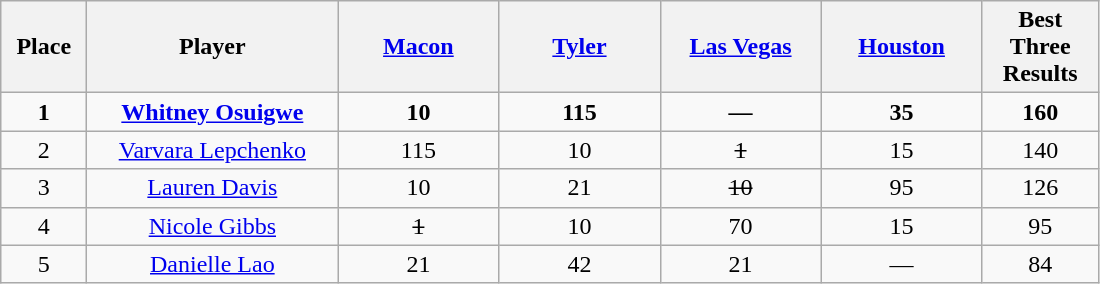<table class="wikitable" style="text-align: center;">
<tr>
<th style="width:50px;">Place</th>
<th width=160>Player</th>
<th width=100><a href='#'>Macon</a></th>
<th width=100><a href='#'>Tyler</a></th>
<th width=100><a href='#'>Las Vegas</a></th>
<th width=100><a href='#'>Houston</a></th>
<th width=70>Best Three Results</th>
</tr>
<tr>
<td><strong>1</strong></td>
<td><strong><a href='#'>Whitney Osuigwe</a></strong></td>
<td><strong>10</strong></td>
<td><strong>115</strong></td>
<td><strong>—</strong></td>
<td><strong>35</strong></td>
<td><strong>160</strong></td>
</tr>
<tr>
<td>2</td>
<td><a href='#'>Varvara Lepchenko</a></td>
<td>115</td>
<td>10</td>
<td><s>1</s></td>
<td>15</td>
<td>140</td>
</tr>
<tr>
<td>3</td>
<td><a href='#'>Lauren Davis</a></td>
<td>10</td>
<td>21</td>
<td><s>10</s></td>
<td>95</td>
<td>126</td>
</tr>
<tr>
<td>4</td>
<td><a href='#'>Nicole Gibbs</a></td>
<td><s>1</s></td>
<td>10</td>
<td>70</td>
<td>15</td>
<td>95</td>
</tr>
<tr>
<td>5</td>
<td><a href='#'>Danielle Lao</a></td>
<td>21</td>
<td>42</td>
<td>21</td>
<td>—</td>
<td>84</td>
</tr>
</table>
